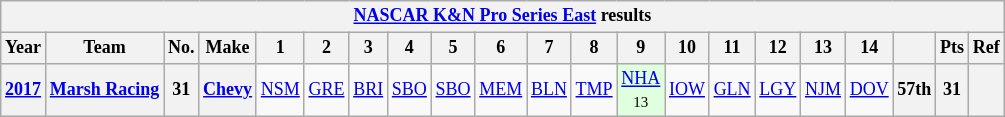<table class="wikitable" style="text-align:center; font-size:75%">
<tr>
<th colspan=45><a href='#'>NASCAR K&N Pro Series East</a> results</th>
</tr>
<tr>
<th>Year</th>
<th>Team</th>
<th>No.</th>
<th>Make</th>
<th>1</th>
<th>2</th>
<th>3</th>
<th>4</th>
<th>5</th>
<th>6</th>
<th>7</th>
<th>8</th>
<th>9</th>
<th>10</th>
<th>11</th>
<th>12</th>
<th>13</th>
<th>14</th>
<th></th>
<th>Pts</th>
<th>Ref</th>
</tr>
<tr>
<th><a href='#'>2017</a></th>
<th><a href='#'>Marsh Racing</a></th>
<th>31</th>
<th><a href='#'>Chevy</a></th>
<td><a href='#'>NSM</a></td>
<td><a href='#'>GRE</a></td>
<td><a href='#'>BRI</a></td>
<td><a href='#'>SBO</a></td>
<td><a href='#'>SBO</a></td>
<td><a href='#'>MEM</a></td>
<td><a href='#'>BLN</a></td>
<td><a href='#'>TMP</a></td>
<td style="background:#DFFFDF;"><a href='#'>NHA</a><br><small>13</small></td>
<td><a href='#'>IOW</a></td>
<td><a href='#'>GLN</a></td>
<td><a href='#'>LGY</a></td>
<td><a href='#'>NJM</a></td>
<td><a href='#'>DOV</a></td>
<th>57th</th>
<th>31</th>
<th></th>
</tr>
</table>
